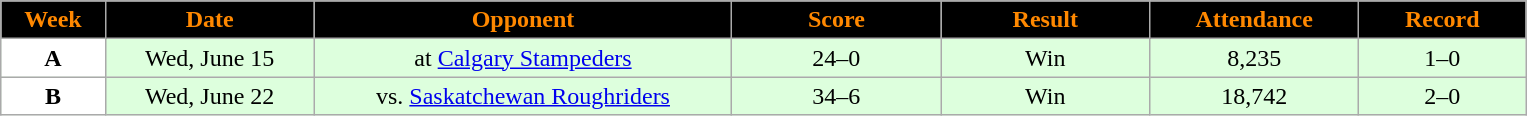<table class="wikitable sortable">
<tr>
<th style="background:black; color:#ff8800; width:5%;">Week</th>
<th style="background:black; color:#ff8800; width:10%;">Date</th>
<th style="background:black; color:#ff8800; width:20%;">Opponent</th>
<th style="background:black; color:#ff8800; width:10%;">Score</th>
<th style="background:black; color:#ff8800; width:10%;">Result</th>
<th style="background:black; color:#ff8800; width:10%;">Attendance</th>
<th style="background:black; color:#ff8800; width:8%;">Record</th>
</tr>
<tr style="text-align:center; background:#dfd;">
<td style="background:white;"><span><strong>A</strong></span></td>
<td>Wed, June 15</td>
<td>at <a href='#'>Calgary Stampeders</a></td>
<td>24–0</td>
<td>Win</td>
<td>8,235</td>
<td>1–0</td>
</tr>
<tr style="text-align:center; background:#dfd;">
<td style="background:white;"><span><strong>B</strong></span></td>
<td>Wed, June 22</td>
<td>vs. <a href='#'>Saskatchewan Roughriders</a></td>
<td>34–6</td>
<td>Win</td>
<td>18,742</td>
<td>2–0</td>
</tr>
</table>
